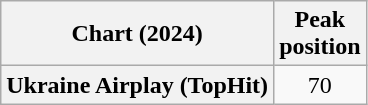<table class="wikitable plainrowheaders" style="text-align:center">
<tr>
<th scope="col">Chart (2024)</th>
<th scope="col">Peak<br>position</th>
</tr>
<tr>
<th scope="row">Ukraine Airplay (TopHit)</th>
<td>70</td>
</tr>
</table>
